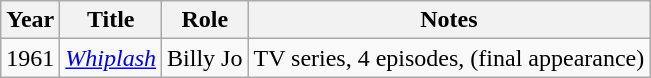<table class="wikitable">
<tr>
<th>Year</th>
<th>Title</th>
<th>Role</th>
<th>Notes</th>
</tr>
<tr>
<td>1961</td>
<td><em><a href='#'>Whiplash</a></em></td>
<td>Billy Jo</td>
<td>TV series, 4 episodes, (final appearance)</td>
</tr>
</table>
